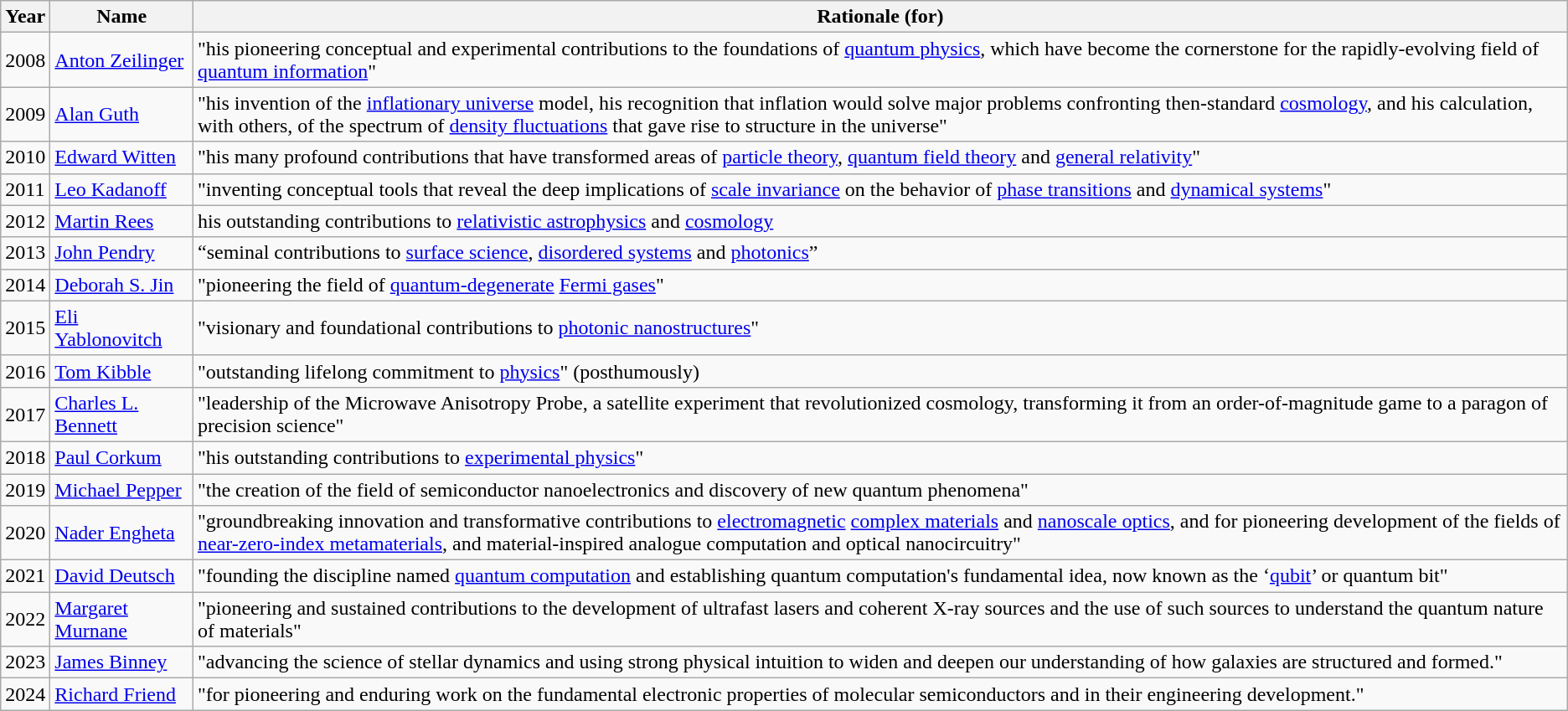<table class="wikitable sortable">
<tr>
<th>Year</th>
<th>Name</th>
<th scope = col class = unsortable>Rationale (for)</th>
</tr>
<tr>
<td>2008</td>
<td><a href='#'>Anton Zeilinger</a></td>
<td>"his pioneering conceptual and experimental contributions to the foundations of <a href='#'>quantum physics</a>, which have become the cornerstone for the rapidly-evolving field of <a href='#'>quantum information</a>"</td>
</tr>
<tr>
<td>2009</td>
<td><a href='#'>Alan Guth</a></td>
<td>"his invention of the <a href='#'>inflationary universe</a> model, his recognition that inflation would solve major problems confronting then-standard <a href='#'>cosmology</a>, and his calculation, with others, of the spectrum of <a href='#'>density fluctuations</a> that gave rise to structure in the universe"</td>
</tr>
<tr>
<td>2010</td>
<td><a href='#'>Edward Witten</a></td>
<td>"his many profound contributions that have transformed areas of <a href='#'>particle theory</a>, <a href='#'>quantum field theory</a> and <a href='#'>general relativity</a>"</td>
</tr>
<tr>
<td>2011</td>
<td><a href='#'>Leo Kadanoff</a></td>
<td>"inventing conceptual tools that reveal the deep implications of <a href='#'>scale invariance</a> on the behavior of <a href='#'>phase transitions</a> and <a href='#'>dynamical systems</a>"</td>
</tr>
<tr>
<td>2012</td>
<td><a href='#'>Martin Rees</a></td>
<td>his outstanding contributions to <a href='#'>relativistic astrophysics</a> and <a href='#'>cosmology</a></td>
</tr>
<tr>
<td>2013</td>
<td><a href='#'>John Pendry</a></td>
<td>“seminal contributions to <a href='#'>surface science</a>, <a href='#'>disordered systems</a> and <a href='#'>photonics</a>”</td>
</tr>
<tr>
<td>2014</td>
<td><a href='#'>Deborah S. Jin</a></td>
<td>"pioneering the field of <a href='#'>quantum-degenerate</a> <a href='#'>Fermi gases</a>"</td>
</tr>
<tr>
<td>2015</td>
<td><a href='#'>Eli Yablonovitch</a></td>
<td>"visionary and foundational contributions to <a href='#'>photonic nanostructures</a>"</td>
</tr>
<tr>
<td>2016</td>
<td><a href='#'>Tom Kibble</a></td>
<td>"outstanding lifelong commitment to <a href='#'>physics</a>" (posthumously)</td>
</tr>
<tr>
<td>2017</td>
<td><a href='#'>Charles L. Bennett</a></td>
<td>"leadership of the Microwave Anisotropy Probe, a satellite experiment that revolutionized cosmology, transforming it from an order-of-magnitude game to a paragon of precision science"</td>
</tr>
<tr>
<td>2018</td>
<td><a href='#'>Paul Corkum</a></td>
<td>"his outstanding contributions to <a href='#'>experimental physics</a>"</td>
</tr>
<tr>
<td>2019</td>
<td><a href='#'>Michael Pepper</a></td>
<td>"the creation of the field of semiconductor nanoelectronics and discovery of new quantum phenomena"</td>
</tr>
<tr>
<td>2020</td>
<td><a href='#'>Nader Engheta</a></td>
<td>"groundbreaking innovation and transformative contributions to <a href='#'>electromagnetic</a> <a href='#'>complex materials</a> and <a href='#'>nanoscale optics</a>, and for pioneering development of the fields of <a href='#'>near-zero-index metamaterials</a>, and material-inspired analogue computation and optical nanocircuitry"</td>
</tr>
<tr>
<td>2021</td>
<td><a href='#'>David Deutsch</a></td>
<td>"founding the discipline named <a href='#'>quantum computation</a> and establishing quantum computation's fundamental idea, now known as the ‘<a href='#'>qubit</a>’ or quantum bit"</td>
</tr>
<tr>
<td>2022</td>
<td><a href='#'>Margaret Murnane</a></td>
<td>"pioneering and sustained contributions to the development of ultrafast lasers and coherent X-ray sources and the use of such sources to understand the quantum nature of materials"</td>
</tr>
<tr>
<td>2023</td>
<td><a href='#'>James Binney</a></td>
<td>"advancing the science of stellar dynamics and using strong physical intuition to widen and deepen our understanding of how galaxies are structured and formed."</td>
</tr>
<tr>
<td>2024</td>
<td><a href='#'>Richard Friend</a></td>
<td>"for pioneering and enduring work on the fundamental electronic properties of molecular semiconductors and in their engineering development."</td>
</tr>
</table>
